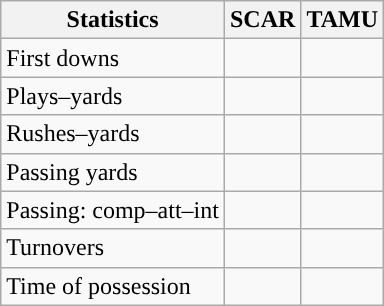<table class="wikitable" style="float:left">
<tr>
<th>Statistics</th>
<th>SCAR</th>
<th>TAMU</th>
</tr>
<tr>
<td>First downs</td>
<td></td>
<td></td>
</tr>
<tr>
<td>Plays–yards</td>
<td></td>
<td></td>
</tr>
<tr>
<td>Rushes–yards</td>
<td></td>
<td></td>
</tr>
<tr>
<td>Passing yards</td>
<td></td>
<td></td>
</tr>
<tr>
<td>Passing: comp–att–int</td>
<td></td>
<td></td>
</tr>
<tr>
<td>Turnovers</td>
<td></td>
<td></td>
</tr>
<tr>
<td>Time of possession</td>
<td></td>
<td></td>
</tr>
</table>
